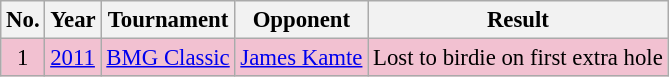<table class="wikitable" style="font-size:95%;">
<tr>
<th>No.</th>
<th>Year</th>
<th>Tournament</th>
<th>Opponent</th>
<th>Result</th>
</tr>
<tr style="background:#F2C1D1;">
<td align=center>1</td>
<td><a href='#'>2011</a></td>
<td><a href='#'>BMG Classic</a></td>
<td> <a href='#'>James Kamte</a></td>
<td>Lost to birdie on first extra hole</td>
</tr>
</table>
